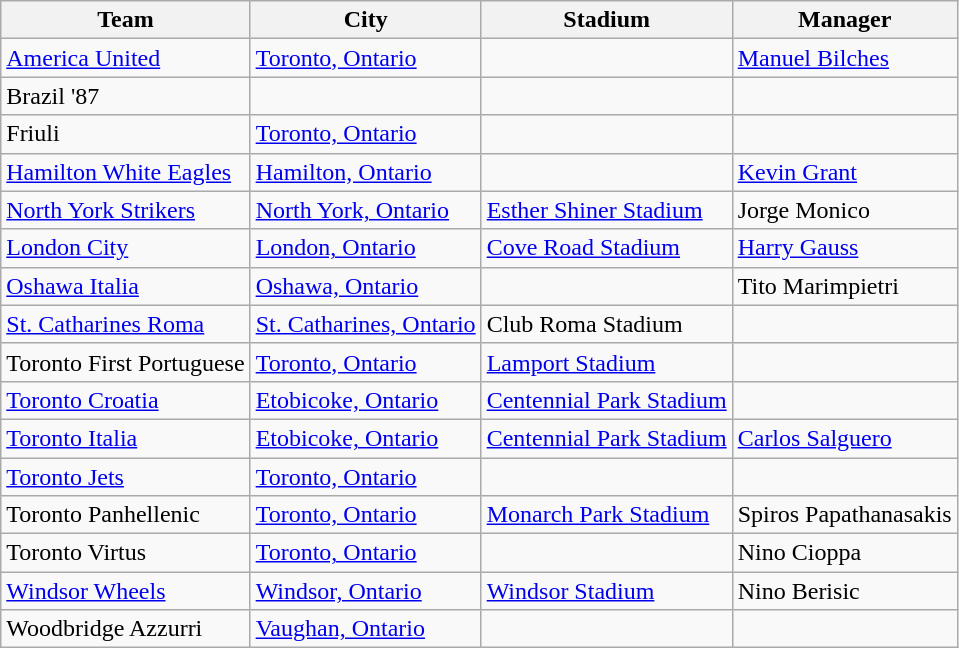<table class="wikitable sortable">
<tr>
<th>Team</th>
<th>City</th>
<th>Stadium</th>
<th>Manager</th>
</tr>
<tr>
<td><a href='#'>America United</a></td>
<td><a href='#'>Toronto, Ontario</a></td>
<td></td>
<td><a href='#'>Manuel Bilches</a></td>
</tr>
<tr>
<td>Brazil '87</td>
<td></td>
<td></td>
<td></td>
</tr>
<tr>
<td>Friuli</td>
<td><a href='#'>Toronto, Ontario</a></td>
<td></td>
<td></td>
</tr>
<tr>
<td><a href='#'>Hamilton White Eagles</a></td>
<td><a href='#'>Hamilton, Ontario</a></td>
<td></td>
<td><a href='#'>Kevin Grant</a></td>
</tr>
<tr>
<td><a href='#'>North York Strikers</a></td>
<td><a href='#'>North York, Ontario</a></td>
<td><a href='#'>Esther Shiner Stadium</a></td>
<td>Jorge Monico</td>
</tr>
<tr>
<td><a href='#'>London City</a></td>
<td><a href='#'>London, Ontario</a></td>
<td><a href='#'>Cove Road Stadium</a></td>
<td><a href='#'>Harry Gauss</a></td>
</tr>
<tr>
<td><a href='#'>Oshawa Italia</a></td>
<td><a href='#'>Oshawa, Ontario</a></td>
<td></td>
<td>Tito Marimpietri</td>
</tr>
<tr>
<td><a href='#'>St. Catharines Roma</a></td>
<td><a href='#'>St. Catharines, Ontario</a></td>
<td>Club Roma Stadium</td>
<td></td>
</tr>
<tr>
<td>Toronto First Portuguese</td>
<td><a href='#'>Toronto, Ontario</a></td>
<td><a href='#'>Lamport Stadium</a></td>
<td></td>
</tr>
<tr>
<td><a href='#'>Toronto Croatia</a></td>
<td><a href='#'>Etobicoke, Ontario</a></td>
<td><a href='#'>Centennial Park Stadium</a></td>
<td></td>
</tr>
<tr>
<td><a href='#'>Toronto Italia</a></td>
<td><a href='#'>Etobicoke, Ontario</a></td>
<td><a href='#'>Centennial Park Stadium</a></td>
<td><a href='#'>Carlos Salguero</a></td>
</tr>
<tr>
<td><a href='#'>Toronto Jets</a></td>
<td><a href='#'>Toronto, Ontario</a></td>
<td></td>
<td></td>
</tr>
<tr>
<td>Toronto Panhellenic</td>
<td><a href='#'>Toronto, Ontario</a></td>
<td><a href='#'>Monarch Park Stadium</a></td>
<td>Spiros Papathanasakis</td>
</tr>
<tr>
<td>Toronto Virtus</td>
<td><a href='#'>Toronto, Ontario</a></td>
<td></td>
<td>Nino Cioppa</td>
</tr>
<tr>
<td><a href='#'>Windsor Wheels</a></td>
<td><a href='#'>Windsor, Ontario</a></td>
<td><a href='#'>Windsor Stadium</a></td>
<td>Nino Berisic</td>
</tr>
<tr>
<td>Woodbridge Azzurri</td>
<td><a href='#'>Vaughan, Ontario</a></td>
<td></td>
<td></td>
</tr>
</table>
